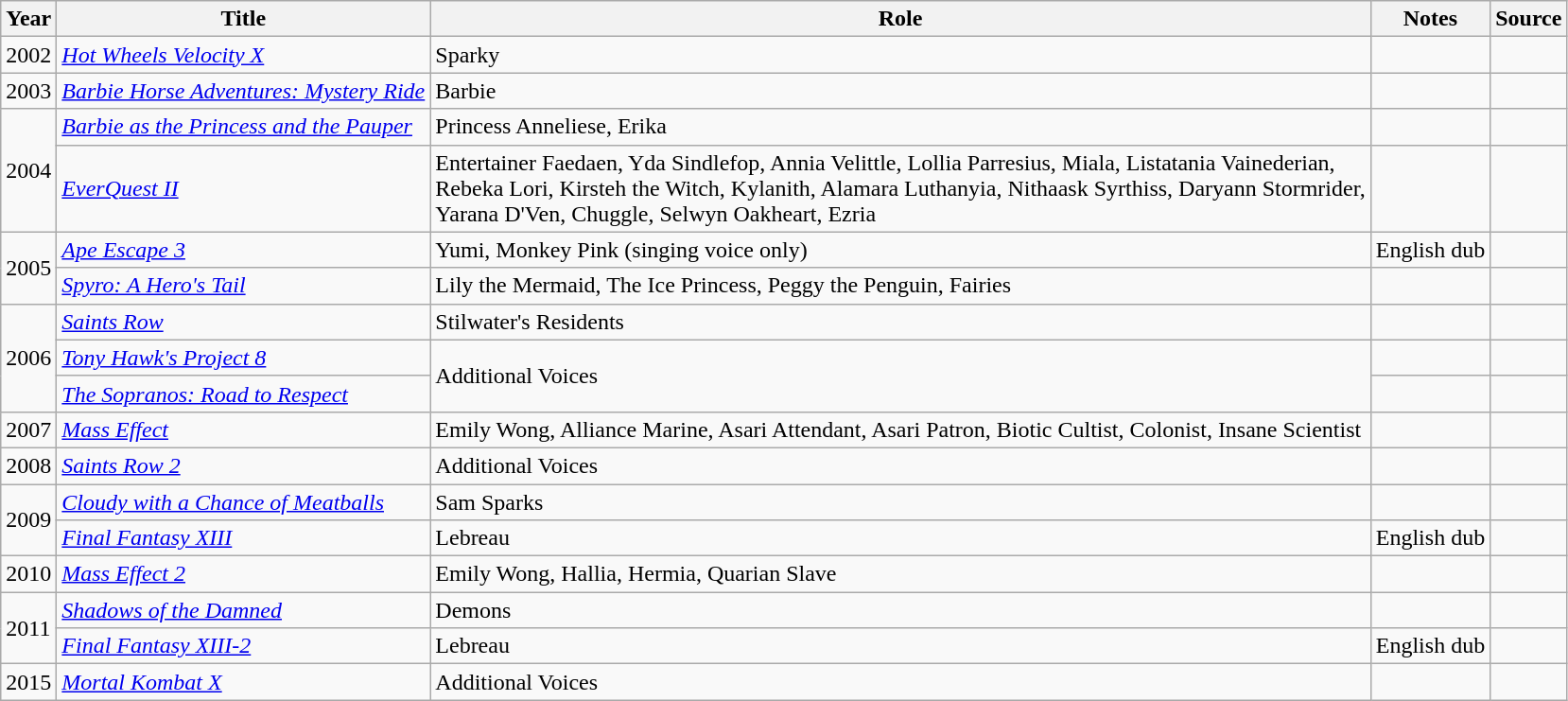<table class="wikitable sortable">
<tr>
<th>Year</th>
<th>Title</th>
<th>Role</th>
<th>Notes</th>
<th>Source</th>
</tr>
<tr>
<td>2002</td>
<td><em><a href='#'>Hot Wheels Velocity X</a></em></td>
<td>Sparky</td>
<td></td>
<td></td>
</tr>
<tr>
<td>2003</td>
<td><em><a href='#'>Barbie Horse Adventures: Mystery Ride</a></em></td>
<td>Barbie</td>
<td></td>
<td></td>
</tr>
<tr>
<td rowspan="2">2004</td>
<td><em><a href='#'>Barbie as the Princess and the Pauper</a></em></td>
<td>Princess Anneliese, Erika</td>
<td></td>
<td></td>
</tr>
<tr>
<td><em><a href='#'>EverQuest II</a></em></td>
<td>Entertainer Faedaen, Yda Sindlefop, Annia Velittle, Lollia Parresius, Miala, Listatania Vainederian,<br>Rebeka Lori, Kirsteh the Witch, Kylanith, Alamara Luthanyia, Nithaask Syrthiss, Daryann Stormrider,<br>Yarana D'Ven, Chuggle, Selwyn Oakheart, Ezria</td>
<td></td>
<td></td>
</tr>
<tr>
<td rowspan="2">2005</td>
<td><em><a href='#'>Ape Escape 3</a></em></td>
<td>Yumi, Monkey Pink (singing voice only)</td>
<td>English dub</td>
<td></td>
</tr>
<tr>
<td><em><a href='#'>Spyro: A Hero's Tail</a></em></td>
<td>Lily the Mermaid, The Ice Princess, Peggy the Penguin, Fairies</td>
<td></td>
<td></td>
</tr>
<tr>
<td rowspan="3">2006</td>
<td><em><a href='#'>Saints Row</a></em></td>
<td>Stilwater's Residents</td>
<td></td>
<td></td>
</tr>
<tr>
<td><em><a href='#'>Tony Hawk's Project 8</a></em></td>
<td rowspan="2">Additional Voices</td>
<td></td>
<td></td>
</tr>
<tr>
<td><em><a href='#'>The Sopranos: Road to Respect</a></em></td>
<td></td>
<td></td>
</tr>
<tr>
<td>2007</td>
<td><em><a href='#'>Mass Effect</a></em></td>
<td>Emily Wong, Alliance Marine, Asari Attendant, Asari Patron, Biotic Cultist, Colonist, Insane Scientist</td>
<td></td>
<td></td>
</tr>
<tr>
<td>2008</td>
<td><em><a href='#'>Saints Row 2</a></em></td>
<td>Additional Voices</td>
<td></td>
<td></td>
</tr>
<tr>
<td rowspan="2">2009</td>
<td><em><a href='#'>Cloudy with a Chance of Meatballs</a></em></td>
<td>Sam Sparks</td>
<td></td>
<td></td>
</tr>
<tr>
<td><em><a href='#'>Final Fantasy XIII</a></em></td>
<td>Lebreau</td>
<td>English dub</td>
<td></td>
</tr>
<tr>
<td>2010</td>
<td><em><a href='#'>Mass Effect 2</a></em></td>
<td>Emily Wong, Hallia, Hermia, Quarian Slave</td>
<td></td>
<td></td>
</tr>
<tr>
<td rowspan="2">2011</td>
<td><em><a href='#'>Shadows of the Damned</a></em></td>
<td>Demons</td>
<td></td>
<td></td>
</tr>
<tr>
<td><em><a href='#'>Final Fantasy XIII-2</a></em></td>
<td>Lebreau</td>
<td>English dub</td>
<td></td>
</tr>
<tr>
<td>2015</td>
<td><em><a href='#'>Mortal Kombat X</a></em></td>
<td>Additional Voices</td>
<td></td>
<td></td>
</tr>
</table>
